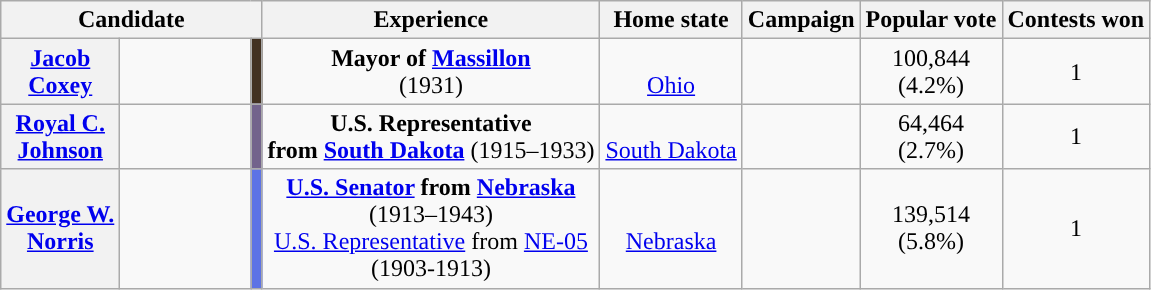<table class="wikitable sortable" style="text-align:center;">
<tr>
<th colspan="3">Candidate</th>
<th class="unsortable">Experience</th>
<th>Home state</th>
<th data-sort-type="date">Campaign</th>
<th>Popular vote</th>
<th>Contests won</th>
</tr>
<tr>
<th data-sort-="Hoover"><a href='#'>Jacob</a><br><a href='#'>Coxey</a></th>
<td style="min-width:80px;"></td>
<td style="background:#423121;"></td>
<td><strong>Mayor of <a href='#'>Massillon</a></strong><br>(1931)</td>
<td><br><a href='#'>Ohio</a></td>
<td></td>
<td>100,844<br>(4.2%)</td>
<td>1</td>
</tr>
<tr>
<th><a href='#'>Royal C.</a><br><a href='#'>Johnson</a></th>
<td></td>
<td style="background:#73638c;"></td>
<td><strong>U.S. Representative</strong><br><strong>from <a href='#'>South Dakota</a></strong>
(1915–1933)</td>
<td><br><a href='#'>South Dakota</a></td>
<td></td>
<td>64,464<br>(2.7%)</td>
<td>1</td>
</tr>
<tr>
<th><a href='#'>George W.</a><br><a href='#'>Norris</a></th>
<td></td>
<td style="background:#5d73e5;"></td>
<td><strong><a href='#'>U.S. Senator</a> from <a href='#'>Nebraska</a></strong><br>(1913–1943)<br><a href='#'>U.S. Representative</a> from <a href='#'>NE-05</a><br>(1903-1913)</td>
<td><br><a href='#'>Nebraska</a></td>
<td></td>
<td>139,514<br>(5.8%)</td>
<td>1</td>
</tr>
</table>
